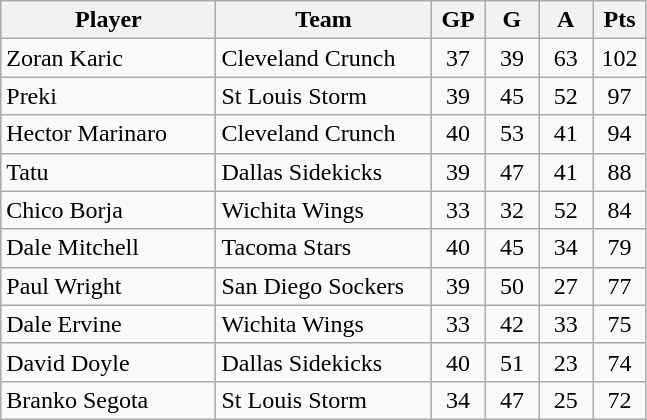<table class="wikitable">
<tr>
<th width="30%">Player</th>
<th width="30%">Team</th>
<th width="7.5%">GP</th>
<th width="7.5%">G</th>
<th width="7.5%">A</th>
<th width="7.5%">Pts</th>
</tr>
<tr align=center>
<td align=left>Zoran Karic</td>
<td align=left>Cleveland Crunch</td>
<td>37</td>
<td>39</td>
<td>63</td>
<td>102</td>
</tr>
<tr align=center>
<td align=left>Preki</td>
<td align=left>St Louis Storm</td>
<td>39</td>
<td>45</td>
<td>52</td>
<td>97</td>
</tr>
<tr align=center>
<td align=left>Hector Marinaro</td>
<td align=left>Cleveland Crunch</td>
<td>40</td>
<td>53</td>
<td>41</td>
<td>94</td>
</tr>
<tr align=center>
<td align=left>Tatu</td>
<td align=left>Dallas Sidekicks</td>
<td>39</td>
<td>47</td>
<td>41</td>
<td>88</td>
</tr>
<tr align=center>
<td align=left>Chico Borja</td>
<td align=left>Wichita Wings</td>
<td>33</td>
<td>32</td>
<td>52</td>
<td>84</td>
</tr>
<tr align=center>
<td align=left>Dale Mitchell</td>
<td align=left>Tacoma Stars</td>
<td>40</td>
<td>45</td>
<td>34</td>
<td>79</td>
</tr>
<tr align=center>
<td align=left>Paul Wright</td>
<td align=left>San Diego Sockers</td>
<td>39</td>
<td>50</td>
<td>27</td>
<td>77</td>
</tr>
<tr align=center>
<td align=left>Dale Ervine</td>
<td align=left>Wichita Wings</td>
<td>33</td>
<td>42</td>
<td>33</td>
<td>75</td>
</tr>
<tr align=center>
<td align=left>David Doyle</td>
<td align=left>Dallas Sidekicks</td>
<td>40</td>
<td>51</td>
<td>23</td>
<td>74</td>
</tr>
<tr align=center>
<td align=left>Branko Segota</td>
<td align=left>St Louis Storm</td>
<td>34</td>
<td>47</td>
<td>25</td>
<td>72</td>
</tr>
</table>
